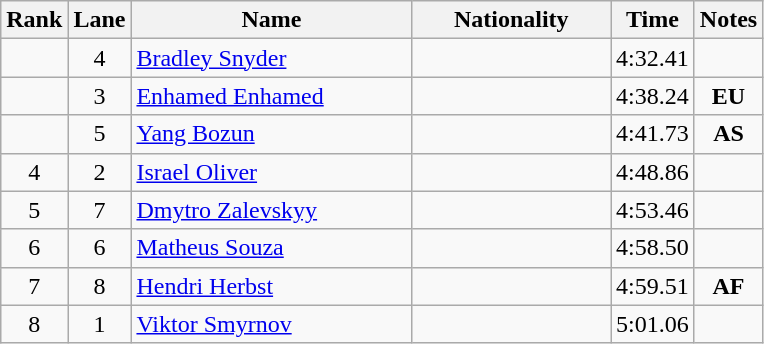<table class="wikitable sortable" style="text-align:center">
<tr>
<th>Rank</th>
<th>Lane</th>
<th style="width:180px">Name</th>
<th style="width:125px">Nationality</th>
<th>Time</th>
<th>Notes</th>
</tr>
<tr>
<td></td>
<td>4</td>
<td style="text-align:left;"><a href='#'>Bradley Snyder</a></td>
<td style="text-align:left;"></td>
<td>4:32.41</td>
<td></td>
</tr>
<tr>
<td></td>
<td>3</td>
<td style="text-align:left;"><a href='#'>Enhamed Enhamed</a></td>
<td style="text-align:left;"></td>
<td>4:38.24</td>
<td><strong>EU</strong></td>
</tr>
<tr>
<td></td>
<td>5</td>
<td style="text-align:left;"><a href='#'>Yang Bozun</a></td>
<td style="text-align:left;"></td>
<td>4:41.73</td>
<td><strong>AS</strong></td>
</tr>
<tr>
<td>4</td>
<td>2</td>
<td style="text-align:left;"><a href='#'>Israel Oliver</a></td>
<td style="text-align:left;"></td>
<td>4:48.86</td>
<td></td>
</tr>
<tr>
<td>5</td>
<td>7</td>
<td style="text-align:left;"><a href='#'>Dmytro Zalevskyy</a></td>
<td style="text-align:left;"></td>
<td>4:53.46</td>
<td></td>
</tr>
<tr>
<td>6</td>
<td>6</td>
<td style="text-align:left;"><a href='#'>Matheus Souza</a></td>
<td style="text-align:left;"></td>
<td>4:58.50</td>
<td></td>
</tr>
<tr>
<td>7</td>
<td>8</td>
<td style="text-align:left;"><a href='#'>Hendri Herbst</a></td>
<td style="text-align:left;"></td>
<td>4:59.51</td>
<td><strong>AF</strong></td>
</tr>
<tr>
<td>8</td>
<td>1</td>
<td style="text-align:left;"><a href='#'>Viktor Smyrnov</a></td>
<td style="text-align:left;"></td>
<td>5:01.06</td>
<td></td>
</tr>
</table>
